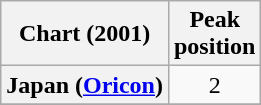<table class="wikitable plainrowheaders">
<tr>
<th>Chart (2001)</th>
<th>Peak<br>position</th>
</tr>
<tr>
<th scope="row">Japan (<a href='#'>Oricon</a>)</th>
<td style="text-align:center;">2</td>
</tr>
<tr>
</tr>
</table>
